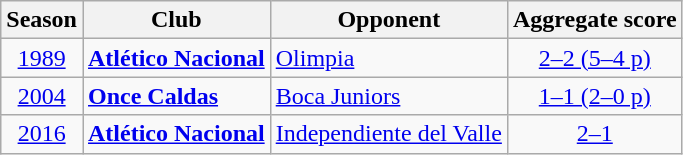<table class="wikitable sortable">
<tr>
<th>Season</th>
<th>Club</th>
<th>Opponent</th>
<th>Aggregate score</th>
</tr>
<tr>
<td align=center><a href='#'>1989</a></td>
<td><strong><a href='#'>Atlético Nacional</a></strong></td>
<td> <a href='#'>Olimpia</a></td>
<td align=center><a href='#'>2–2 (5–4 p)</a></td>
</tr>
<tr>
<td align=center><a href='#'>2004</a></td>
<td><strong><a href='#'>Once Caldas</a></strong></td>
<td> <a href='#'>Boca Juniors</a></td>
<td align=center><a href='#'>1–1 (2–0 p)</a></td>
</tr>
<tr>
<td align=center><a href='#'>2016</a></td>
<td><strong><a href='#'>Atlético Nacional</a></strong></td>
<td> <a href='#'>Independiente del Valle</a></td>
<td align=center><a href='#'>2–1</a></td>
</tr>
</table>
